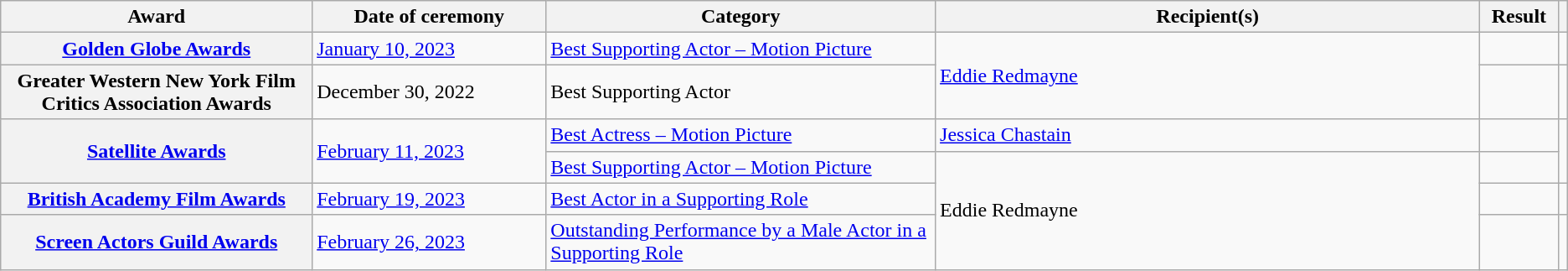<table class="wikitable sortable plainrowheaders">
<tr>
<th scope="col" style="width:20%;">Award</th>
<th scope="col" style="width:15%;">Date of ceremony</th>
<th scope="col" style="width:25%;">Category</th>
<th scope="col" style="width:35%;">Recipient(s)</th>
<th scope="col" style="width:5%;">Result</th>
<th scope="col" style="width:5%;" class="unsortable"></th>
</tr>
<tr>
<th scope="row"><a href='#'>Golden Globe Awards</a></th>
<td><a href='#'>January 10, 2023</a></td>
<td><a href='#'>Best Supporting Actor – Motion Picture</a></td>
<td rowspan="2"><a href='#'>Eddie Redmayne</a></td>
<td></td>
<td align="center"></td>
</tr>
<tr>
<th scope="row">Greater Western New York Film Critics Association Awards</th>
<td>December 30, 2022</td>
<td>Best Supporting Actor</td>
<td></td>
<td align="center"></td>
</tr>
<tr>
<th scope="row" rowspan="2"><a href='#'>Satellite Awards</a></th>
<td rowspan="2"><a href='#'>February 11, 2023</a></td>
<td><a href='#'>Best Actress – Motion Picture</a></td>
<td><a href='#'>Jessica Chastain</a></td>
<td></td>
<td align="center" rowspan="2"></td>
</tr>
<tr>
<td><a href='#'>Best Supporting Actor – Motion Picture</a></td>
<td rowspan="3">Eddie Redmayne</td>
<td></td>
</tr>
<tr>
<th scope="row"><a href='#'>British Academy Film Awards</a></th>
<td><a href='#'>February 19, 2023</a></td>
<td><a href='#'>Best Actor in a Supporting Role</a></td>
<td></td>
<td></td>
</tr>
<tr>
<th scope="row"><a href='#'>Screen Actors Guild Awards</a></th>
<td><a href='#'>February 26, 2023</a></td>
<td><a href='#'>Outstanding Performance by a Male Actor in a Supporting Role</a></td>
<td></td>
<td align="center"></td>
</tr>
</table>
